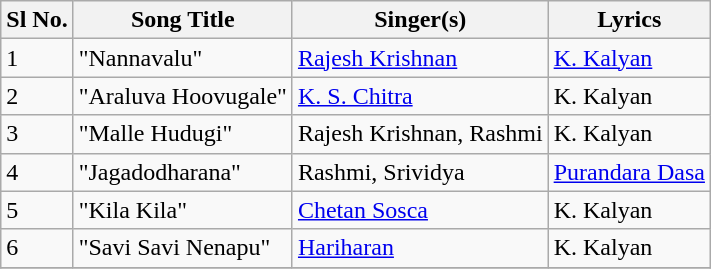<table class="wikitable">
<tr>
<th>Sl No.</th>
<th>Song Title</th>
<th>Singer(s)</th>
<th>Lyrics</th>
</tr>
<tr>
<td>1</td>
<td>"Nannavalu"</td>
<td><a href='#'>Rajesh Krishnan</a></td>
<td><a href='#'>K. Kalyan</a></td>
</tr>
<tr>
<td>2</td>
<td>"Araluva Hoovugale"</td>
<td><a href='#'>K. S. Chitra</a></td>
<td>K. Kalyan</td>
</tr>
<tr>
<td>3</td>
<td>"Malle Hudugi"</td>
<td>Rajesh Krishnan, Rashmi</td>
<td>K. Kalyan</td>
</tr>
<tr>
<td>4</td>
<td>"Jagadodharana"</td>
<td>Rashmi, Srividya</td>
<td><a href='#'>Purandara Dasa</a></td>
</tr>
<tr>
<td>5</td>
<td>"Kila Kila"</td>
<td><a href='#'>Chetan Sosca</a></td>
<td>K. Kalyan</td>
</tr>
<tr>
<td>6</td>
<td>"Savi Savi Nenapu"</td>
<td><a href='#'>Hariharan</a></td>
<td>K. Kalyan</td>
</tr>
<tr>
</tr>
</table>
